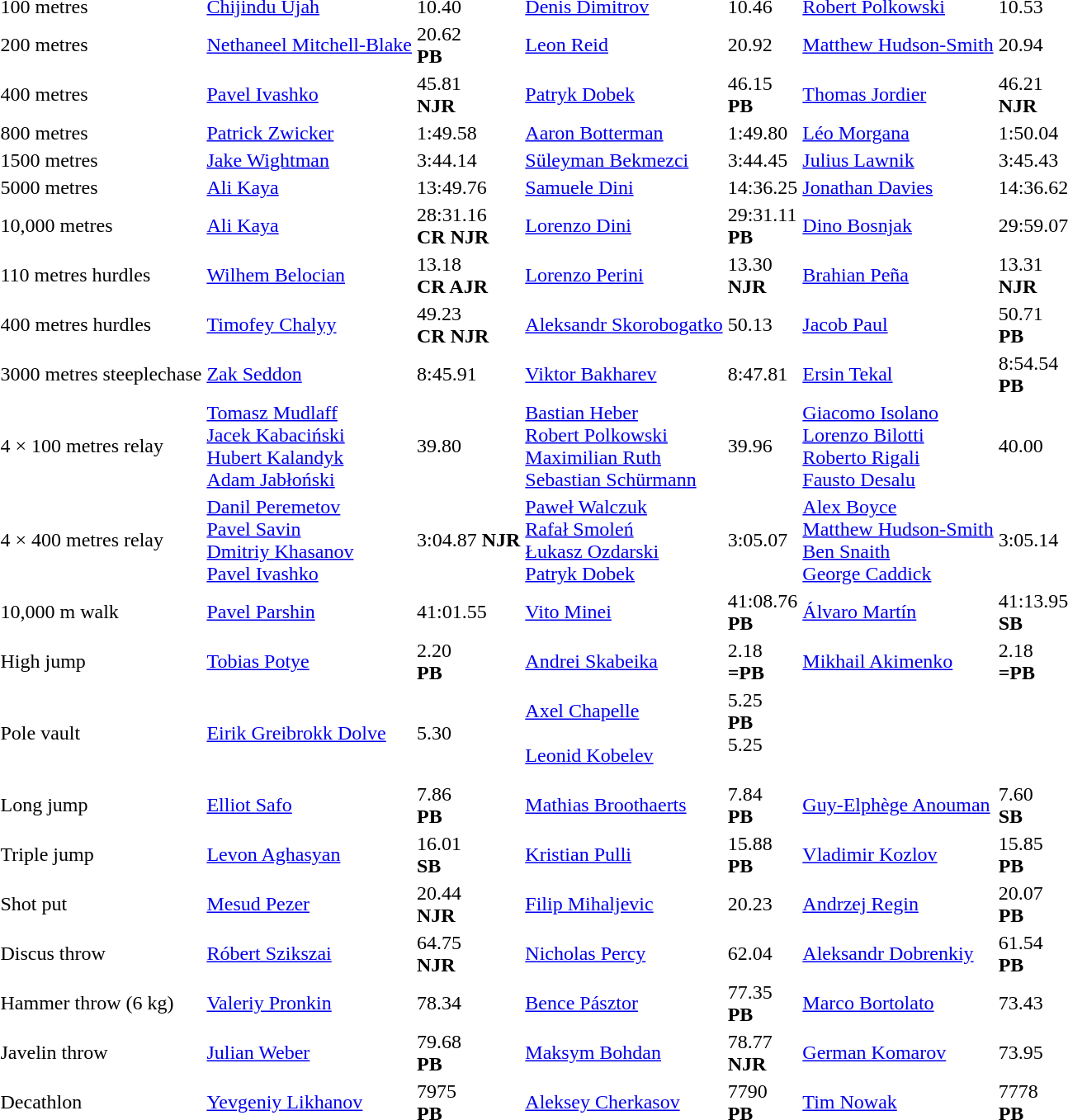<table>
<tr>
<td>100 metres<br></td>
<td><a href='#'>Chijindu Ujah</a><br></td>
<td>10.40</td>
<td><a href='#'>Denis Dimitrov</a><br></td>
<td>10.46</td>
<td><a href='#'>Robert Polkowski</a><br></td>
<td>10.53</td>
</tr>
<tr>
<td>200 metres</td>
<td><a href='#'>Nethaneel Mitchell-Blake</a><br></td>
<td>20.62<br><strong>PB</strong></td>
<td><a href='#'>Leon Reid</a><br></td>
<td>20.92</td>
<td><a href='#'>Matthew Hudson-Smith</a><br></td>
<td>20.94</td>
</tr>
<tr>
<td>400 metres<br></td>
<td><a href='#'>Pavel Ivashko</a><br></td>
<td>45.81<br><strong>NJR</strong></td>
<td><a href='#'>Patryk Dobek</a><br></td>
<td>46.15<br><strong>PB</strong></td>
<td><a href='#'>Thomas Jordier</a><br></td>
<td>46.21<br><strong>NJR</strong></td>
</tr>
<tr>
<td>800 metres</td>
<td><a href='#'>Patrick Zwicker</a><br></td>
<td>1:49.58</td>
<td><a href='#'>Aaron Botterman</a><br></td>
<td>1:49.80</td>
<td><a href='#'>Léo Morgana</a><br></td>
<td>1:50.04</td>
</tr>
<tr>
<td>1500 metres</td>
<td><a href='#'>Jake Wightman</a><br></td>
<td>3:44.14</td>
<td><a href='#'>Süleyman Bekmezci</a><br></td>
<td>3:44.45</td>
<td><a href='#'>Julius Lawnik</a><br></td>
<td>3:45.43</td>
</tr>
<tr>
<td>5000 metres</td>
<td><a href='#'>Ali Kaya</a><br></td>
<td>13:49.76</td>
<td><a href='#'>Samuele Dini</a><br></td>
<td>14:36.25</td>
<td><a href='#'>Jonathan Davies</a><br></td>
<td>14:36.62</td>
</tr>
<tr>
<td>10,000 metres</td>
<td><a href='#'>Ali Kaya</a><br></td>
<td>28:31.16<br><strong>CR NJR</strong></td>
<td><a href='#'>Lorenzo Dini</a><br></td>
<td>29:31.11<br><strong>PB</strong></td>
<td><a href='#'>Dino Bosnjak</a><br></td>
<td>29:59.07</td>
</tr>
<tr>
<td>110 metres hurdles</td>
<td><a href='#'>Wilhem Belocian</a><br></td>
<td>13.18<br><strong>CR AJR</strong></td>
<td><a href='#'>Lorenzo Perini</a><br></td>
<td>13.30<br><strong>NJR</strong></td>
<td><a href='#'>Brahian Peña</a><br></td>
<td>13.31<br><strong>NJR</strong></td>
</tr>
<tr>
<td>400 metres hurdles<br></td>
<td><a href='#'>Timofey Chalyy</a><br></td>
<td>49.23<br><strong>CR NJR</strong></td>
<td><a href='#'>Aleksandr Skorobogatko</a><br></td>
<td>50.13</td>
<td><a href='#'>Jacob Paul</a><br></td>
<td>50.71<br><strong>PB</strong></td>
</tr>
<tr>
<td>3000 metres steeplechase</td>
<td><a href='#'>Zak Seddon</a><br></td>
<td>8:45.91</td>
<td><a href='#'>Viktor Bakharev</a><br></td>
<td>8:47.81</td>
<td><a href='#'>Ersin Tekal</a><br></td>
<td>8:54.54<br><strong>PB</strong></td>
</tr>
<tr>
<td>4 × 100 metres relay</td>
<td><a href='#'>Tomasz Mudlaff</a><br><a href='#'>Jacek Kabaciński</a><br><a href='#'>Hubert Kalandyk</a><br><a href='#'>Adam Jabłoński</a><br><em></em></td>
<td>39.80</td>
<td><a href='#'>Bastian Heber</a><br><a href='#'>Robert Polkowski</a><br><a href='#'>Maximilian Ruth</a><br><a href='#'>Sebastian Schürmann</a><br><em></em></td>
<td>39.96</td>
<td><a href='#'>Giacomo Isolano</a><br><a href='#'>Lorenzo Bilotti</a><br><a href='#'>Roberto Rigali</a><br><a href='#'>Fausto Desalu</a><br><em></em></td>
<td>40.00</td>
</tr>
<tr>
<td>4 × 400 metres relay</td>
<td><a href='#'>Danil Peremetov</a><br><a href='#'>Pavel Savin</a><br><a href='#'>Dmitriy Khasanov</a><br><a href='#'>Pavel Ivashko</a><br><em></em></td>
<td>3:04.87 <strong>NJR</strong></td>
<td><a href='#'>Paweł Walczuk</a><br><a href='#'>Rafał Smoleń</a><br><a href='#'>Łukasz Ozdarski</a><br><a href='#'>Patryk Dobek</a><br><em></em></td>
<td>3:05.07</td>
<td><a href='#'>Alex Boyce</a><br><a href='#'>Matthew Hudson-Smith</a><br><a href='#'>Ben Snaith</a><br><a href='#'>George Caddick</a><br><em></em></td>
<td>3:05.14</td>
</tr>
<tr>
<td>10,000 m walk</td>
<td><a href='#'>Pavel Parshin</a><br></td>
<td>41:01.55</td>
<td><a href='#'>Vito Minei</a><br></td>
<td>41:08.76<br><strong>PB</strong></td>
<td><a href='#'>Álvaro Martín</a><br></td>
<td>41:13.95<br><strong>SB</strong></td>
</tr>
<tr>
<td>High jump</td>
<td><a href='#'>Tobias Potye</a><br></td>
<td>2.20<br><strong>PB</strong></td>
<td><a href='#'>Andrei Skabeika</a><br></td>
<td>2.18<br><strong>=PB</strong></td>
<td><a href='#'>Mikhail Akimenko</a><br></td>
<td>2.18<br><strong>=PB</strong></td>
</tr>
<tr>
<td>Pole vault</td>
<td><a href='#'>Eirik Greibrokk Dolve</a><br></td>
<td>5.30</td>
<td><a href='#'>Axel Chapelle</a><br><br><a href='#'>Leonid Kobelev</a><br></td>
<td>5.25<br><strong>PB</strong><br>5.25<br> </td>
<td></td>
<td></td>
</tr>
<tr>
<td>Long jump</td>
<td><a href='#'>Elliot Safo</a><br></td>
<td>7.86<br><strong>PB</strong></td>
<td><a href='#'>Mathias Broothaerts</a><br></td>
<td>7.84<br><strong>PB</strong></td>
<td><a href='#'>Guy-Elphège Anouman</a><br></td>
<td>7.60<br><strong>SB</strong></td>
</tr>
<tr>
<td>Triple jump</td>
<td><a href='#'>Levon Aghasyan</a><br></td>
<td>16.01<br><strong>SB</strong></td>
<td><a href='#'>Kristian Pulli</a><br></td>
<td>15.88<br><strong>PB</strong></td>
<td><a href='#'>Vladimir Kozlov</a><br></td>
<td>15.85<br><strong>PB</strong></td>
</tr>
<tr>
<td>Shot put</td>
<td><a href='#'>Mesud Pezer</a><br></td>
<td>20.44<br><strong>NJR</strong></td>
<td><a href='#'>Filip Mihaljevic</a><br></td>
<td>20.23</td>
<td><a href='#'>Andrzej Regin</a><br></td>
<td>20.07<br><strong>PB</strong></td>
</tr>
<tr>
<td>Discus throw</td>
<td><a href='#'>Róbert Szikszai</a><br></td>
<td>64.75<br><strong>NJR</strong></td>
<td><a href='#'>Nicholas Percy</a><br></td>
<td>62.04</td>
<td><a href='#'>Aleksandr Dobrenkiy</a><br></td>
<td>61.54<br><strong>PB</strong></td>
</tr>
<tr>
<td>Hammer throw (6 kg)</td>
<td><a href='#'>Valeriy Pronkin</a><br></td>
<td>78.34</td>
<td><a href='#'>Bence Pásztor</a><br></td>
<td>77.35<br><strong>PB</strong></td>
<td><a href='#'>Marco Bortolato</a><br></td>
<td>73.43</td>
</tr>
<tr>
<td>Javelin throw</td>
<td><a href='#'>Julian Weber</a><br></td>
<td>79.68<br><strong>PB</strong></td>
<td><a href='#'>Maksym Bohdan</a><br></td>
<td>78.77<br><strong>NJR</strong></td>
<td><a href='#'>German Komarov</a><br></td>
<td>73.95</td>
</tr>
<tr>
<td>Decathlon</td>
<td><a href='#'>Yevgeniy Likhanov</a><br></td>
<td>7975<br><strong>PB</strong></td>
<td><a href='#'>Aleksey Cherkasov</a><br></td>
<td>7790<br><strong>PB</strong></td>
<td><a href='#'>Tim Nowak</a><br></td>
<td>7778<br><strong>PB</strong></td>
</tr>
</table>
